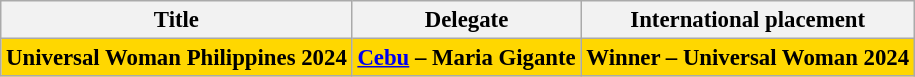<table class="wikitable " style="font-size: 95%; text-align:center;">
<tr>
<th>Title</th>
<th>Delegate</th>
<th>International placement</th>
</tr>
<tr style="background:gold;">
<td><strong>Universal Woman Philippines 2024</strong></td>
<td><strong><a href='#'>Cebu</a> – Maria Gigante</strong></td>
<td><strong>Winner – Universal Woman 2024</strong></td>
</tr>
</table>
